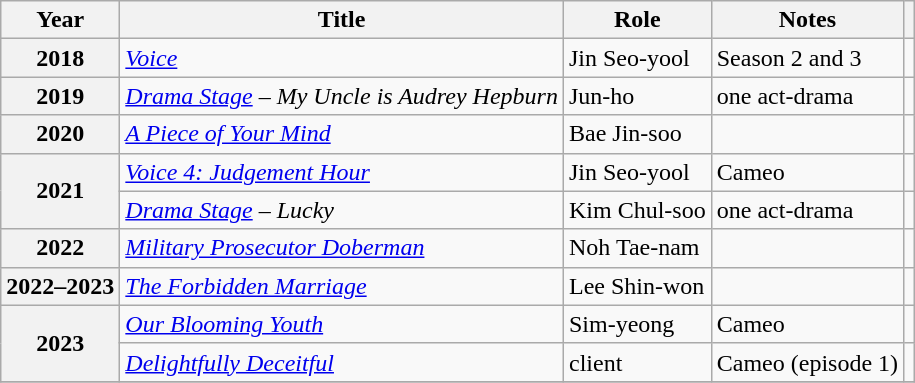<table class="wikitable sortable plainrowheaders">
<tr>
<th>Year</th>
<th>Title</th>
<th>Role</th>
<th>Notes</th>
<th></th>
</tr>
<tr>
<th scope="row">2018</th>
<td><em><a href='#'>Voice</a></em></td>
<td>Jin Seo-yool</td>
<td>Season 2 and 3</td>
<td style="text-align:center"></td>
</tr>
<tr>
<th scope="row">2019</th>
<td><em><a href='#'>Drama Stage</a> – My Uncle is Audrey Hepburn</em></td>
<td>Jun-ho</td>
<td>one act-drama</td>
<td style="text-align:center"></td>
</tr>
<tr>
<th scope="row">2020</th>
<td><em><a href='#'>A Piece of Your Mind</a></em></td>
<td>Bae Jin-soo</td>
<td></td>
<td style="text-align:center"></td>
</tr>
<tr>
<th scope="row" rowspan="2">2021</th>
<td><em><a href='#'>Voice 4: Judgement Hour</a></em></td>
<td>Jin Seo-yool</td>
<td>Cameo</td>
<td style="text-align:center"></td>
</tr>
<tr>
<td><em><a href='#'>Drama Stage</a> – Lucky</em></td>
<td>Kim Chul-soo</td>
<td>one act-drama</td>
<td style="text-align:center"></td>
</tr>
<tr>
<th scope="row">2022</th>
<td><em><a href='#'>Military Prosecutor Doberman</a></em></td>
<td>Noh Tae-nam</td>
<td></td>
<td style="text-align:center"></td>
</tr>
<tr>
<th scope="row">2022–2023</th>
<td><em><a href='#'>The Forbidden Marriage</a></em></td>
<td>Lee Shin-won</td>
<td></td>
<td style="text-align:center"></td>
</tr>
<tr>
<th scope="row" rowspan=2>2023</th>
<td><em><a href='#'>Our Blooming Youth</a></em></td>
<td>Sim-yeong</td>
<td>Cameo</td>
<td style="text-align:center"></td>
</tr>
<tr>
<td><em><a href='#'>Delightfully Deceitful</a></em></td>
<td>client</td>
<td>Cameo (episode 1)</td>
<td style="text-align:center"></td>
</tr>
<tr>
</tr>
</table>
